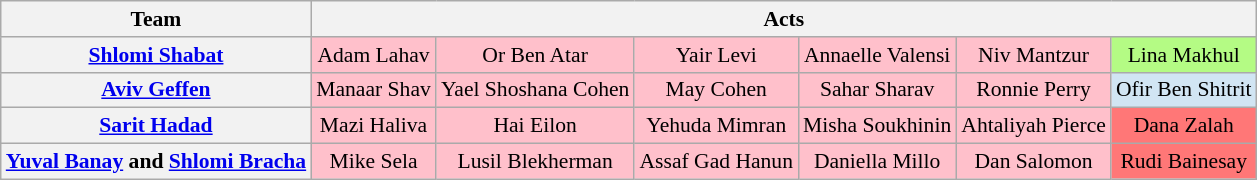<table class="wikitable" style="font-size:90%; text-align:center">
<tr>
<th>Team</th>
<th colspan=6>Acts</th>
</tr>
<tr>
<th><a href='#'>Shlomi Shabat</a></th>
<td text-align:center; width: 150px;" style="background:pink;">Adam Lahav</td>
<td text-align:center; width: 150px;" style="background:pink;">Or Ben Atar</td>
<td text-align:center; width: 150px;" style="background:pink;">Yair Levi</td>
<td text-align:center; width: 150px;" style="background:pink;">Annaelle Valensi</td>
<td text-align:center; width: 150px;" style="background:pink;">Niv Mantzur</td>
<td text-align:center; width: 150px;" style="background:#B4FB84;">Lina Makhul</td>
</tr>
<tr>
<th><a href='#'>Aviv Geffen</a></th>
<td text-align:center; width: 150px;" style="background:pink;">Manaar Shav</td>
<td text-align:center; width: 150px;" style="background:pink;">Yael Shoshana Cohen</td>
<td text-align:center; width: 150px;" style="background:pink;">May Cohen</td>
<td text-align:center; width: 150px;" style="background:pink;">Sahar Sharav</td>
<td text-align:center; width: 150px;" style="background:pink;">Ronnie Perry</td>
<td text-align:center; width: 150px;" style="background:#D1E5F3;">Ofir Ben Shitrit</td>
</tr>
<tr>
<th><a href='#'>Sarit Hadad</a></th>
<td text-align:center; width: 150px;" style="background:pink;">Mazi Haliva</td>
<td text-align:center; width: 150px;" style="background:pink;">Hai Eilon</td>
<td text-align:center; width: 150px;" style="background:pink;">Yehuda Mimran</td>
<td text-align:center; width: 150px;" style="background:pink;">Misha Soukhinin</td>
<td text-align:center; width: 150px;" style="background:pink;">Ahtaliyah Pierce</td>
<td text-align:center; width: 150px;" style="background:#FF7777;">Dana Zalah</td>
</tr>
<tr>
<th><a href='#'>Yuval Banay</a> and <a href='#'>Shlomi Bracha</a></th>
<td text-align:center; width: 150px;" style="background:pink;">Mike Sela</td>
<td text-align:center; width: 150px;" style="background:pink;">Lusil Blekherman</td>
<td text-align:center; width: 150px;" style="background:pink;">Assaf Gad Hanun</td>
<td text-align:center; width: 150px;" style="background:pink;">Daniella Millo</td>
<td text-align:center; width: 150px;" style="background:pink;">Dan Salomon</td>
<td text-align:center; width: 150px;" style="background:#FF7777;">Rudi Bainesay</td>
</tr>
</table>
